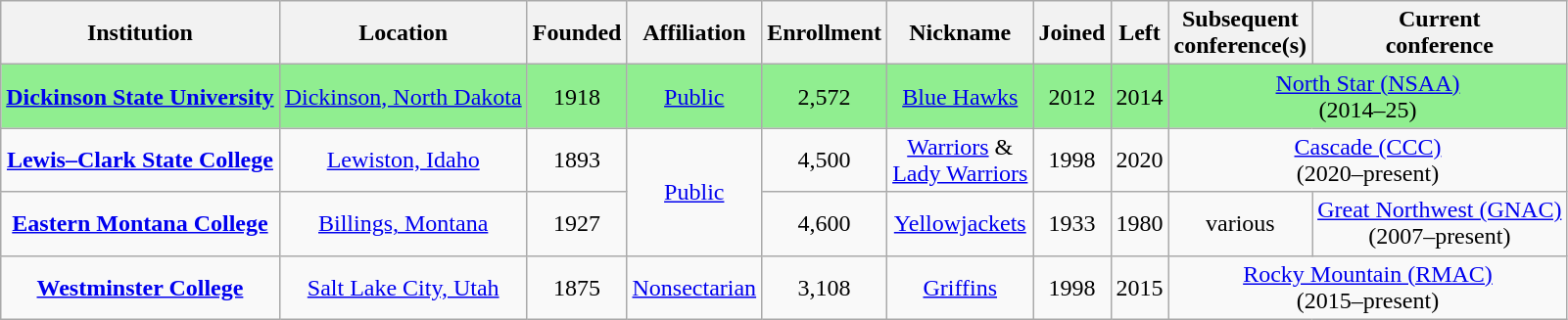<table class="wikitable sortable" style="text-align:center">
<tr>
<th>Institution</th>
<th>Location</th>
<th>Founded</th>
<th>Affiliation</th>
<th>Enrollment</th>
<th>Nickname</th>
<th>Joined</th>
<th>Left</th>
<th>Subsequent<br>conference(s)</th>
<th>Current<br>conference</th>
</tr>
<tr bgcolor=lightgreen>
<td><strong><a href='#'>Dickinson State University</a></strong></td>
<td><a href='#'>Dickinson, North Dakota</a></td>
<td>1918</td>
<td><a href='#'>Public</a></td>
<td>2,572</td>
<td><a href='#'>Blue Hawks</a></td>
<td>2012</td>
<td>2014</td>
<td colspan="2"><a href='#'>North Star (NSAA)</a><br>(2014–25)</td>
</tr>
<tr>
<td><strong><a href='#'>Lewis–Clark State College</a></strong></td>
<td><a href='#'>Lewiston, Idaho</a></td>
<td>1893</td>
<td rowspan="2"><a href='#'>Public</a></td>
<td>4,500</td>
<td><a href='#'>Warriors</a> &<br><a href='#'>Lady Warriors</a></td>
<td>1998</td>
<td>2020</td>
<td colspan="2"><a href='#'>Cascade (CCC)</a><br>(2020–present)</td>
</tr>
<tr>
<td><strong><a href='#'>Eastern Montana College</a></strong></td>
<td><a href='#'>Billings, Montana</a></td>
<td>1927</td>
<td>4,600</td>
<td><a href='#'>Yellowjackets</a></td>
<td>1933</td>
<td>1980</td>
<td>various</td>
<td><a href='#'>Great Northwest (GNAC)</a><br>(2007–present)</td>
</tr>
<tr>
<td><strong><a href='#'>Westminster College</a></strong></td>
<td><a href='#'>Salt Lake City, Utah</a></td>
<td>1875</td>
<td><a href='#'>Nonsectarian</a></td>
<td>3,108</td>
<td><a href='#'>Griffins</a></td>
<td>1998</td>
<td>2015</td>
<td colspan="2"><a href='#'>Rocky Mountain (RMAC)</a><br>(2015–present)</td>
</tr>
</table>
